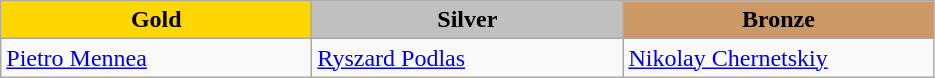<table class="wikitable" style="text-align:left">
<tr align="center">
<td width=200 bgcolor=gold><strong>Gold</strong></td>
<td width=200 bgcolor=silver><strong>Silver</strong></td>
<td width=200 bgcolor=CC9966><strong>Bronze</strong></td>
</tr>
<tr>
<td><a href='#'>Pietro Mennea</a><br><em></em></td>
<td><a href='#'>Ryszard Podlas</a><br><em></em></td>
<td><a href='#'>Nikolay Chernetskiy</a><br><em></em></td>
</tr>
</table>
